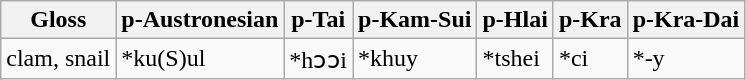<table class="wikitable">
<tr>
<th>Gloss</th>
<th>p-Austronesian</th>
<th>p-Tai</th>
<th>p-Kam-Sui</th>
<th>p-Hlai</th>
<th>p-Kra</th>
<th>p-Kra-Dai</th>
</tr>
<tr>
<td>clam, snail</td>
<td>*ku(S)ul</td>
<td>*hɔɔi</td>
<td>*khuy</td>
<td>*tshei</td>
<td>*ci</td>
<td>*-y</td>
</tr>
</table>
